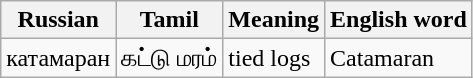<table class="wikitable sortable">
<tr>
<th>Russian</th>
<th>Tamil</th>
<th>Meaning</th>
<th>English word</th>
</tr>
<tr>
<td>катамаран</td>
<td>கட்டு மரம்</td>
<td>tied logs</td>
<td>Catamaran</td>
</tr>
</table>
